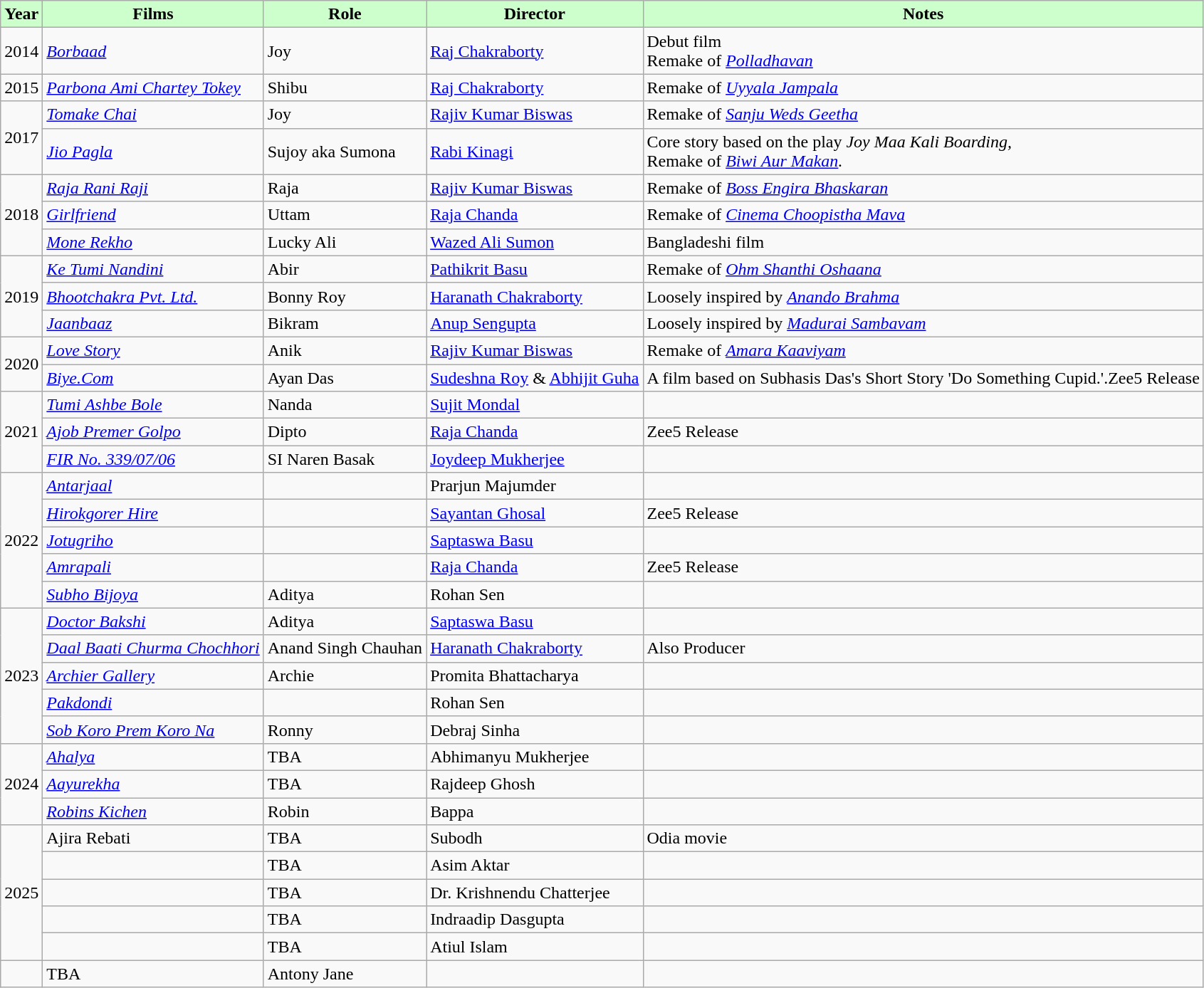<table class="wikitable sortable">
<tr style="background:#cfc; text-align:center;">
<td><strong>Year</strong></td>
<td><strong>Films</strong></td>
<td><strong>Role</strong></td>
<td><strong>Director</strong></td>
<td><strong>Notes</strong></td>
</tr>
<tr>
<td>2014</td>
<td><em><a href='#'>Borbaad</a></em></td>
<td>Joy</td>
<td><a href='#'>Raj Chakraborty</a></td>
<td>Debut film <br> Remake of <em><a href='#'>Polladhavan</a></em></td>
</tr>
<tr>
<td>2015</td>
<td><em><a href='#'>Parbona Ami Chartey Tokey</a></em></td>
<td>Shibu</td>
<td><a href='#'>Raj Chakraborty</a></td>
<td>Remake of <em><a href='#'>Uyyala Jampala</a></em></td>
</tr>
<tr>
<td rowspan="2">2017</td>
<td><em><a href='#'>Tomake Chai</a></em></td>
<td>Joy</td>
<td><a href='#'>Rajiv Kumar Biswas</a></td>
<td>Remake of <em><a href='#'>Sanju Weds Geetha</a></em></td>
</tr>
<tr>
<td><em><a href='#'>Jio Pagla</a></em></td>
<td>Sujoy aka Sumona</td>
<td><a href='#'>Rabi Kinagi</a></td>
<td>Core story based on the play <em>Joy Maa Kali Boarding,</em> <br> Remake of <em><a href='#'>Biwi Aur Makan</a>.</em></td>
</tr>
<tr>
<td rowspan="3">2018</td>
<td><em><a href='#'>Raja Rani Raji</a></em></td>
<td>Raja</td>
<td><a href='#'>Rajiv Kumar Biswas</a></td>
<td>Remake of <em><a href='#'>Boss Engira Bhaskaran</a></em></td>
</tr>
<tr>
<td><em><a href='#'>Girlfriend</a></em></td>
<td>Uttam</td>
<td><a href='#'>Raja Chanda</a></td>
<td>Remake of <em><a href='#'>Cinema Choopistha Mava</a></em></td>
</tr>
<tr>
<td><em><a href='#'>Mone Rekho</a></em></td>
<td>Lucky Ali</td>
<td><a href='#'>Wazed Ali Sumon</a></td>
<td>Bangladeshi film</td>
</tr>
<tr>
<td rowspan="3">2019</td>
<td><em><a href='#'>Ke Tumi Nandini</a></em></td>
<td>Abir</td>
<td><a href='#'>Pathikrit Basu</a></td>
<td>Remake of <em><a href='#'>Ohm Shanthi Oshaana</a></em></td>
</tr>
<tr>
<td><em><a href='#'>Bhootchakra Pvt. Ltd.</a></em></td>
<td>Bonny Roy</td>
<td><a href='#'>Haranath Chakraborty</a></td>
<td>Loosely inspired by <em><a href='#'>Anando Brahma</a></em></td>
</tr>
<tr>
<td><em><a href='#'>Jaanbaaz</a></em></td>
<td>Bikram</td>
<td><a href='#'>Anup Sengupta</a></td>
<td>Loosely inspired by <em><a href='#'>Madurai Sambavam</a></em></td>
</tr>
<tr>
<td rowspan="2">2020</td>
<td><em><a href='#'>Love Story</a></em></td>
<td>Anik</td>
<td><a href='#'>Rajiv Kumar Biswas</a></td>
<td>Remake of <em><a href='#'>Amara Kaaviyam</a></em></td>
</tr>
<tr>
<td><em><a href='#'>Biye.Com</a></em></td>
<td>Ayan Das</td>
<td><a href='#'>Sudeshna Roy</a> & <a href='#'>Abhijit Guha</a></td>
<td>A film based on Subhasis Das's Short Story 'Do Something Cupid.'.Zee5 Release</td>
</tr>
<tr>
<td rowspan="3">2021</td>
<td><em><a href='#'>Tumi Ashbe Bole</a></em></td>
<td>Nanda</td>
<td><a href='#'>Sujit Mondal</a></td>
<td></td>
</tr>
<tr>
<td><em><a href='#'>Ajob Premer Golpo</a></em></td>
<td>Dipto</td>
<td><a href='#'>Raja Chanda</a></td>
<td>Zee5 Release</td>
</tr>
<tr>
<td><a href='#'><em>FIR No. 339/07/06</em></a></td>
<td>SI Naren Basak</td>
<td><a href='#'>Joydeep Mukherjee</a></td>
<td></td>
</tr>
<tr>
<td rowspan="5">2022</td>
<td><em><a href='#'>Antarjaal</a></em></td>
<td></td>
<td>Prarjun Majumder</td>
<td></td>
</tr>
<tr>
<td><em><a href='#'>Hirokgorer Hire</a></em></td>
<td></td>
<td><a href='#'>Sayantan Ghosal</a></td>
<td>Zee5 Release</td>
</tr>
<tr>
<td><em><a href='#'>Jotugriho</a></em></td>
<td></td>
<td><a href='#'>Saptaswa Basu</a></td>
<td></td>
</tr>
<tr>
<td><em><a href='#'>Amrapali</a></em></td>
<td></td>
<td><a href='#'>Raja Chanda</a></td>
<td>Zee5 Release</td>
</tr>
<tr>
<td><em><a href='#'>Subho Bijoya</a></em></td>
<td>Aditya</td>
<td>Rohan Sen</td>
<td></td>
</tr>
<tr>
<td rowspan="5">2023</td>
<td><em><a href='#'>Doctor Bakshi</a></em></td>
<td>Aditya</td>
<td><a href='#'>Saptaswa Basu</a></td>
<td></td>
</tr>
<tr>
<td><em><a href='#'>Daal Baati Churma Chochhori</a></em></td>
<td>Anand Singh Chauhan</td>
<td><a href='#'>Haranath Chakraborty</a></td>
<td>Also Producer</td>
</tr>
<tr>
<td><em><a href='#'>Archier Gallery</a></em></td>
<td>Archie</td>
<td>Promita Bhattacharya</td>
<td></td>
</tr>
<tr>
<td><em><a href='#'>Pakdondi</a></em></td>
<td></td>
<td>Rohan Sen</td>
<td></td>
</tr>
<tr>
<td><em><a href='#'>Sob Koro Prem Koro Na</a></em></td>
<td>Ronny</td>
<td>Debraj Sinha</td>
<td></td>
</tr>
<tr>
<td rowspan="3">2024</td>
<td><em><a href='#'>Ahalya</a></em></td>
<td>TBA</td>
<td>Abhimanyu Mukherjee</td>
<td></td>
</tr>
<tr>
<td><em><a href='#'>Aayurekha</a></em></td>
<td>TBA</td>
<td>Rajdeep Ghosh</td>
<td></td>
</tr>
<tr>
<td><em><a href='#'>Robins Kichen</a></em></td>
<td>Robin</td>
<td>Bappa</td>
<td></td>
</tr>
<tr>
<td rowspan="5">2025</td>
<td>Ajira Rebati</td>
<td>TBA</td>
<td>Subodh</td>
<td>Odia movie</td>
</tr>
<tr>
<td></td>
<td>TBA</td>
<td>Asim Aktar</td>
<td></td>
</tr>
<tr>
<td></td>
<td>TBA</td>
<td>Dr. Krishnendu Chatterjee</td>
<td></td>
</tr>
<tr>
<td></td>
<td>TBA</td>
<td>Indraadip Dasgupta</td>
<td></td>
</tr>
<tr>
<td></td>
<td>TBA</td>
<td>Atiul Islam</td>
<td></td>
</tr>
<tr>
<td></td>
<td>TBA</td>
<td>Antony Jane</td>
<td></td>
</tr>
</table>
